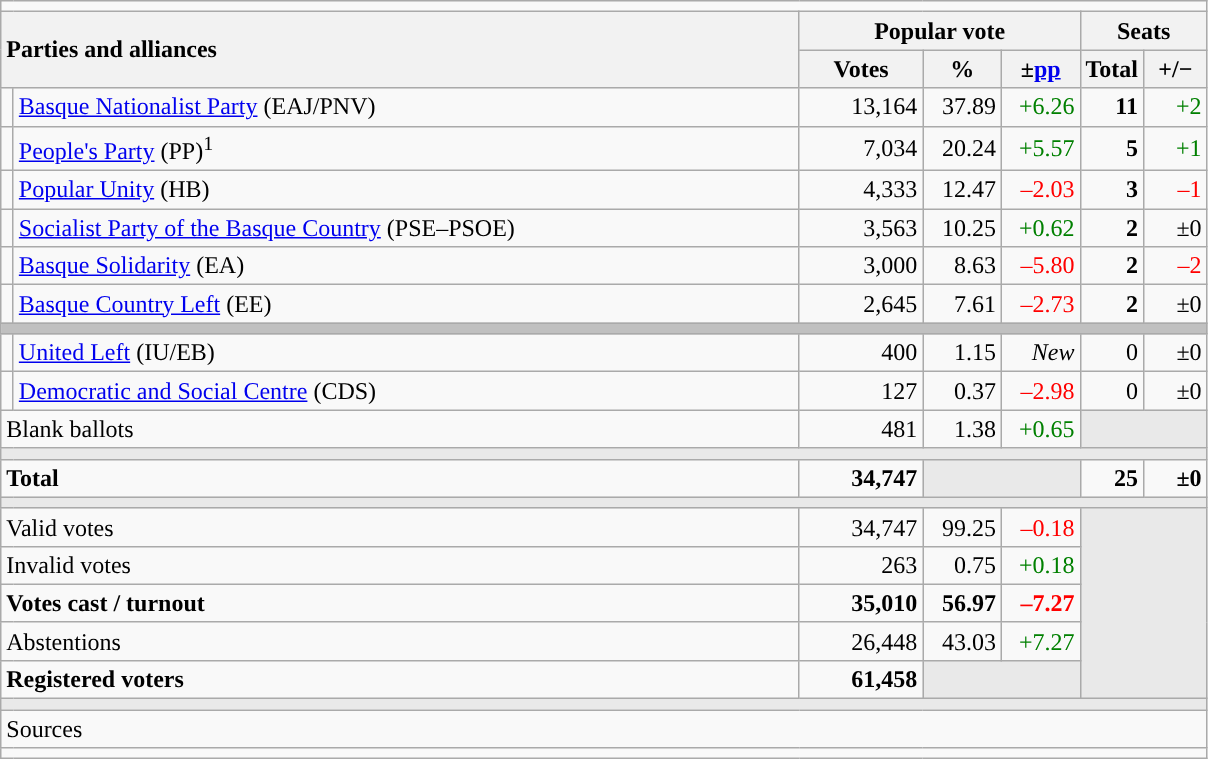<table class="wikitable" style="text-align:right;">
<tr>
<td colspan="7"></td>
</tr>
<tr>
<th style="text-align:left;" rowspan="2" colspan="2" width="525">Parties and alliances</th>
<th colspan="3">Popular vote</th>
<th colspan="2">Seats</th>
</tr>
<tr>
<th width="75">Votes</th>
<th width="45">%</th>
<th width="45">±<a href='#'>pp</a></th>
<th width="35">Total</th>
<th width="35">+/−</th>
</tr>
<tr>
<td width="1" style="color:inherit;background:"></td>
<td align="left"><a href='#'>Basque Nationalist Party</a> (EAJ/PNV)</td>
<td>13,164</td>
<td>37.89</td>
<td style="color:green;">+6.26</td>
<td><strong>11</strong></td>
<td style="color:green;">+2</td>
</tr>
<tr>
<td style="color:inherit;background:"></td>
<td align="left"><a href='#'>People's Party</a> (PP)<sup>1</sup></td>
<td>7,034</td>
<td>20.24</td>
<td style="color:green;">+5.57</td>
<td><strong>5</strong></td>
<td style="color:green;">+1</td>
</tr>
<tr>
<td style="color:inherit;background:"></td>
<td align="left"><a href='#'>Popular Unity</a> (HB)</td>
<td>4,333</td>
<td>12.47</td>
<td style="color:red;">–2.03</td>
<td><strong>3</strong></td>
<td style="color:red;">–1</td>
</tr>
<tr>
<td style="color:inherit;background:"></td>
<td align="left"><a href='#'>Socialist Party of the Basque Country</a> (PSE–PSOE)</td>
<td>3,563</td>
<td>10.25</td>
<td style="color:green;">+0.62</td>
<td><strong>2</strong></td>
<td>±0</td>
</tr>
<tr>
<td style="color:inherit;background:"></td>
<td align="left"><a href='#'>Basque Solidarity</a> (EA)</td>
<td>3,000</td>
<td>8.63</td>
<td style="color:red;">–5.80</td>
<td><strong>2</strong></td>
<td style="color:red;">–2</td>
</tr>
<tr>
<td style="color:inherit;background:"></td>
<td align="left"><a href='#'>Basque Country Left</a> (EE)</td>
<td>2,645</td>
<td>7.61</td>
<td style="color:red;">–2.73</td>
<td><strong>2</strong></td>
<td>±0</td>
</tr>
<tr>
<td colspan="7" bgcolor="#C0C0C0"></td>
</tr>
<tr>
<td style="color:inherit;background:"></td>
<td align="left"><a href='#'>United Left</a> (IU/EB)</td>
<td>400</td>
<td>1.15</td>
<td><em>New</em></td>
<td>0</td>
<td>±0</td>
</tr>
<tr>
<td style="color:inherit;background:"></td>
<td align="left"><a href='#'>Democratic and Social Centre</a> (CDS)</td>
<td>127</td>
<td>0.37</td>
<td style="color:red;">–2.98</td>
<td>0</td>
<td>±0</td>
</tr>
<tr>
<td align="left" colspan="2">Blank ballots</td>
<td>481</td>
<td>1.38</td>
<td style="color:green;">+0.65</td>
<td bgcolor="#E9E9E9" colspan="2"></td>
</tr>
<tr>
<td colspan="7" bgcolor="#E9E9E9"></td>
</tr>
<tr style="font-weight:bold;">
<td align="left" colspan="2">Total</td>
<td>34,747</td>
<td bgcolor="#E9E9E9" colspan="2"></td>
<td>25</td>
<td>±0</td>
</tr>
<tr>
<td colspan="7" bgcolor="#E9E9E9"></td>
</tr>
<tr>
<td align="left" colspan="2">Valid votes</td>
<td>34,747</td>
<td>99.25</td>
<td style="color:red;">–0.18</td>
<td bgcolor="#E9E9E9" colspan="2" rowspan="5"></td>
</tr>
<tr>
<td align="left" colspan="2">Invalid votes</td>
<td>263</td>
<td>0.75</td>
<td style="color:green;">+0.18</td>
</tr>
<tr style="font-weight:bold;">
<td align="left" colspan="2">Votes cast / turnout</td>
<td>35,010</td>
<td>56.97</td>
<td style="color:red;">–7.27</td>
</tr>
<tr>
<td align="left" colspan="2">Abstentions</td>
<td>26,448</td>
<td>43.03</td>
<td style="color:green;">+7.27</td>
</tr>
<tr style="font-weight:bold;">
<td align="left" colspan="2">Registered voters</td>
<td>61,458</td>
<td bgcolor="#E9E9E9" colspan="2"></td>
</tr>
<tr>
<td colspan="7" bgcolor="#E9E9E9"></td>
</tr>
<tr>
<td align="left" colspan="7">Sources</td>
</tr>
<tr>
<td colspan="7" style="text-align:left; max-width:790px;"></td>
</tr>
</table>
